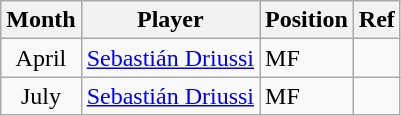<table class=wikitable>
<tr>
<th>Month</th>
<th>Player</th>
<th>Position</th>
<th>Ref</th>
</tr>
<tr>
<td align=center>April</td>
<td> <a href='#'>Sebastián Driussi</a></td>
<td>MF</td>
<td rowspan="1"></td>
</tr>
<tr>
<td align=center>July</td>
<td> <a href='#'>Sebastián Driussi</a></td>
<td>MF</td>
<td rowspan="1"></td>
</tr>
</table>
